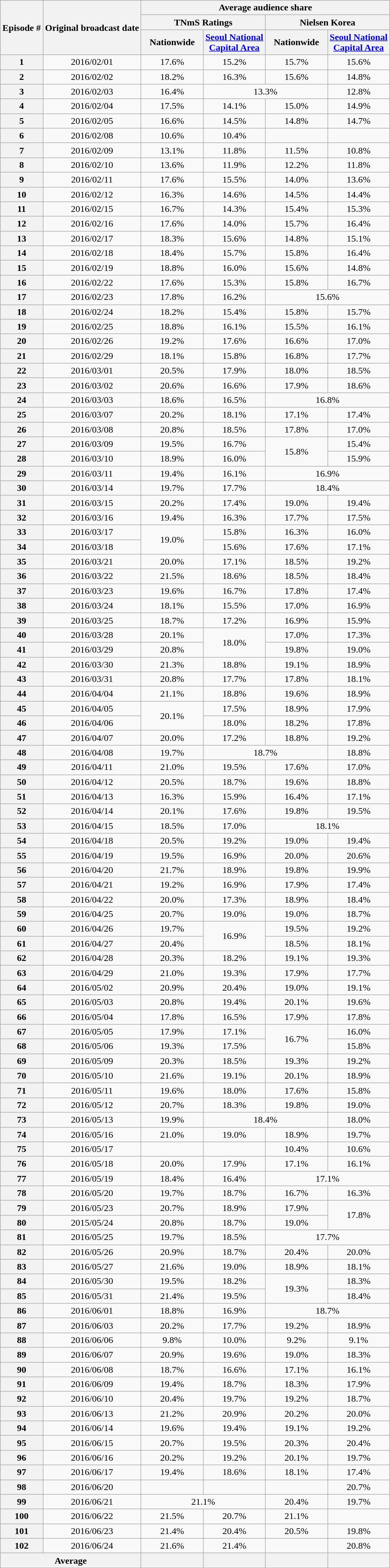<table class=wikitable style="text-align:center">
<tr>
<th rowspan="3">Episode #</th>
<th rowspan="3">Original broadcast date</th>
<th colspan="4">Average audience share</th>
</tr>
<tr>
<th colspan="2">TNmS Ratings</th>
<th colspan="2">Nielsen Korea</th>
</tr>
<tr>
<th width=100>Nationwide</th>
<th width=100><a href='#'>Seoul National Capital Area</a></th>
<th width=100>Nationwide</th>
<th width=100><a href='#'>Seoul National Capital Area</a></th>
</tr>
<tr>
<th>1</th>
<td>2016/02/01</td>
<td>17.6%</td>
<td>15.2%</td>
<td>15.7%</td>
<td>15.6%</td>
</tr>
<tr>
<th>2</th>
<td>2016/02/02</td>
<td>18.2%</td>
<td>16.3%</td>
<td>15.6%</td>
<td>14.8%</td>
</tr>
<tr>
<th>3</th>
<td>2016/02/03</td>
<td>16.4%</td>
<td colspan=2>13.3%</td>
<td>12.8%</td>
</tr>
<tr>
<th>4</th>
<td>2016/02/04</td>
<td>17.5%</td>
<td>14.1%</td>
<td>15.0%</td>
<td>14.9%</td>
</tr>
<tr>
<th>5</th>
<td>2016/02/05</td>
<td>16.6%</td>
<td>14.5%</td>
<td>14.8%</td>
<td>14.7%</td>
</tr>
<tr>
<th>6</th>
<td>2016/02/08</td>
<td>10.6%</td>
<td>10.4%</td>
<td></td>
<td></td>
</tr>
<tr>
<th>7</th>
<td>2016/02/09</td>
<td>13.1%</td>
<td>11.8%</td>
<td>11.5%</td>
<td>10.8%</td>
</tr>
<tr>
<th>8</th>
<td>2016/02/10</td>
<td>13.6%</td>
<td>11.9%</td>
<td>12.2%</td>
<td>11.8%</td>
</tr>
<tr>
<th>9</th>
<td>2016/02/11</td>
<td>17.6%</td>
<td>15.5%</td>
<td>14.0%</td>
<td>13.6%</td>
</tr>
<tr>
<th>10</th>
<td>2016/02/12</td>
<td>16.3%</td>
<td>14.6%</td>
<td>14.5%</td>
<td>14.4%</td>
</tr>
<tr>
<th>11</th>
<td>2016/02/15</td>
<td>16.7%</td>
<td>14.3%</td>
<td>15.4%</td>
<td>15.3%</td>
</tr>
<tr>
<th>12</th>
<td>2016/02/16</td>
<td>17.6%</td>
<td>14.0%</td>
<td>15.7%</td>
<td>16.4%</td>
</tr>
<tr>
<th>13</th>
<td>2016/02/17</td>
<td>18.3%</td>
<td>15.6%</td>
<td>14.8%</td>
<td>15.1%</td>
</tr>
<tr>
<th>14</th>
<td>2016/02/18</td>
<td>18.4%</td>
<td>15.7%</td>
<td>15.8%</td>
<td>16.4%</td>
</tr>
<tr>
<th>15</th>
<td>2016/02/19</td>
<td>18.8%</td>
<td>16.0%</td>
<td>15.6%</td>
<td>14.8%</td>
</tr>
<tr>
<th>16</th>
<td>2016/02/22</td>
<td>17.6%</td>
<td>15.3%</td>
<td>15.8%</td>
<td>16.7%</td>
</tr>
<tr>
<th>17</th>
<td>2016/02/23</td>
<td>17.8%</td>
<td>16.2%</td>
<td colspan=2>15.6%</td>
</tr>
<tr>
<th>18</th>
<td>2016/02/24</td>
<td>18.2%</td>
<td>15.4%</td>
<td>15.8%</td>
<td>15.7%</td>
</tr>
<tr>
<th>19</th>
<td>2016/02/25</td>
<td>18.8%</td>
<td>16.1%</td>
<td>15.5%</td>
<td>16.1%</td>
</tr>
<tr>
<th>20</th>
<td>2016/02/26</td>
<td>19.2%</td>
<td>17.6%</td>
<td>16.6%</td>
<td>17.0%</td>
</tr>
<tr>
<th>21</th>
<td>2016/02/29</td>
<td>18.1%</td>
<td>15.8%</td>
<td>16.8%</td>
<td>17.7%</td>
</tr>
<tr>
<th>22</th>
<td>2016/03/01</td>
<td>20.5%</td>
<td>17.9%</td>
<td>18.0%</td>
<td>18.5%</td>
</tr>
<tr>
<th>23</th>
<td>2016/03/02</td>
<td>20.6%</td>
<td>16.6%</td>
<td>17.9%</td>
<td>18.6%</td>
</tr>
<tr>
<th>24</th>
<td>2016/03/03</td>
<td>18.6%</td>
<td>16.5%</td>
<td colspan=2>16.8%</td>
</tr>
<tr>
<th>25</th>
<td>2016/03/07</td>
<td>20.2%</td>
<td>18.1%</td>
<td>17.1%</td>
<td>17.4%</td>
</tr>
<tr>
<th>26</th>
<td>2016/03/08</td>
<td>20.8%</td>
<td>18.5%</td>
<td>17.8%</td>
<td>17.0%</td>
</tr>
<tr>
<th>27</th>
<td>2016/03/09</td>
<td>19.5%</td>
<td>16.7%</td>
<td rowspan=2>15.8%</td>
<td>15.4%</td>
</tr>
<tr>
<th>28</th>
<td>2016/03/10</td>
<td>18.9%</td>
<td>16.0%</td>
<td>15.9%</td>
</tr>
<tr>
<th>29</th>
<td>2016/03/11</td>
<td>19.4%</td>
<td>16.1%</td>
<td colspan=2>16.9%</td>
</tr>
<tr>
<th>30</th>
<td>2016/03/14</td>
<td>19.7%</td>
<td>17.7%</td>
<td colspan=2>18.4%</td>
</tr>
<tr>
<th>31</th>
<td>2016/03/15</td>
<td>20.2%</td>
<td>17.4%</td>
<td>19.0%</td>
<td>19.4%</td>
</tr>
<tr>
<th>32</th>
<td>2016/03/16</td>
<td>19.4%</td>
<td>16.3%</td>
<td>17.7%</td>
<td>17.5%</td>
</tr>
<tr>
<th>33</th>
<td>2016/03/17</td>
<td rowspan=2>19.0%</td>
<td>15.8%</td>
<td>16.3%</td>
<td>16.0%</td>
</tr>
<tr>
<th>34</th>
<td>2016/03/18</td>
<td>15.6%</td>
<td>17.6%</td>
<td>17.1%</td>
</tr>
<tr>
<th>35</th>
<td>2016/03/21</td>
<td>20.0%</td>
<td>17.1%</td>
<td>18.5%</td>
<td>19.2%</td>
</tr>
<tr>
<th>36</th>
<td>2016/03/22</td>
<td>21.5%</td>
<td>18.6%</td>
<td>18.5%</td>
<td>18.4%</td>
</tr>
<tr>
<th>37</th>
<td>2016/03/23</td>
<td>19.6%</td>
<td>16.7%</td>
<td>17.8%</td>
<td>17.4%</td>
</tr>
<tr>
<th>38</th>
<td>2016/03/24</td>
<td>18.1%</td>
<td>15.5%</td>
<td>17.0%</td>
<td>16.9%</td>
</tr>
<tr>
<th>39</th>
<td>2016/03/25</td>
<td>18.7%</td>
<td>17.2%</td>
<td>16.9%</td>
<td>15.9%</td>
</tr>
<tr>
<th>40</th>
<td>2016/03/28</td>
<td>20.1%</td>
<td rowspan=2>18.0%</td>
<td>17.0%</td>
<td>17.3%</td>
</tr>
<tr>
<th>41</th>
<td>2016/03/29</td>
<td>20.8%</td>
<td>19.8%</td>
<td>19.0%</td>
</tr>
<tr>
<th>42</th>
<td>2016/03/30</td>
<td>21.3%</td>
<td>18.8%</td>
<td>19.1%</td>
<td>18.9%</td>
</tr>
<tr>
<th>43</th>
<td>2016/03/31</td>
<td>20.8%</td>
<td>17.7%</td>
<td>17.8%</td>
<td>18.1%</td>
</tr>
<tr>
<th>44</th>
<td>2016/04/04</td>
<td>21.1%</td>
<td>18.8%</td>
<td>19.6%</td>
<td>18.9%</td>
</tr>
<tr>
<th>45</th>
<td>2016/04/05</td>
<td rowspan=2>20.1%</td>
<td>17.5%</td>
<td>18.9%</td>
<td>17.9%</td>
</tr>
<tr>
<th>46</th>
<td>2016/04/06</td>
<td>18.0%</td>
<td>18.2%</td>
<td>17.8%</td>
</tr>
<tr>
<th>47</th>
<td>2016/04/07</td>
<td>20.0%</td>
<td>17.2%</td>
<td>18.8%</td>
<td>19.2%</td>
</tr>
<tr>
<th>48</th>
<td>2016/04/08</td>
<td>19.7%</td>
<td colspan=2>18.7%</td>
<td>18.8%</td>
</tr>
<tr>
<th>49</th>
<td>2016/04/11</td>
<td>21.0%</td>
<td>19.5%</td>
<td>17.6%</td>
<td>17.0%</td>
</tr>
<tr>
<th>50</th>
<td>2016/04/12</td>
<td>20.5%</td>
<td>18.7%</td>
<td>19.6%</td>
<td>18.8%</td>
</tr>
<tr>
<th>51</th>
<td>2016/04/13</td>
<td>16.3%</td>
<td>15.9%</td>
<td>16.4%</td>
<td>17.1%</td>
</tr>
<tr>
<th>52</th>
<td>2016/04/14</td>
<td>20.1%</td>
<td>17.6%</td>
<td>19.8%</td>
<td>19.5%</td>
</tr>
<tr>
<th>53</th>
<td>2016/04/15</td>
<td>18.5%</td>
<td>17.0%</td>
<td colspan=2>18.1%</td>
</tr>
<tr>
<th>54</th>
<td>2016/04/18</td>
<td>20.5%</td>
<td>19.2%</td>
<td>19.0%</td>
<td>19.4%</td>
</tr>
<tr>
<th>55</th>
<td>2016/04/19</td>
<td>19.5%</td>
<td>16.9%</td>
<td>20.0%</td>
<td>20.6%</td>
</tr>
<tr>
<th>56</th>
<td>2016/04/20</td>
<td>21.7%</td>
<td>18.9%</td>
<td>19.8%</td>
<td>19.9%</td>
</tr>
<tr>
<th>57</th>
<td>2016/04/21</td>
<td>19.2%</td>
<td>16.9%</td>
<td>17.9%</td>
<td>17.4%</td>
</tr>
<tr>
<th>58</th>
<td>2016/04/22</td>
<td>20.0%</td>
<td>17.3%</td>
<td>18.9%</td>
<td>18.4%</td>
</tr>
<tr>
<th>59</th>
<td>2016/04/25</td>
<td>20.7%</td>
<td>19.0%</td>
<td>19.0%</td>
<td>18.7%</td>
</tr>
<tr>
<th>60</th>
<td>2016/04/26</td>
<td>19.7%</td>
<td rowspan=2>16.9%</td>
<td>19.5%</td>
<td>19.2%</td>
</tr>
<tr>
<th>61</th>
<td>2016/04/27</td>
<td>20.4%</td>
<td>18.5%</td>
<td>18.1%</td>
</tr>
<tr>
<th>62</th>
<td>2016/04/28</td>
<td>20.3%</td>
<td>18.2%</td>
<td>19.1%</td>
<td>19.3%</td>
</tr>
<tr>
<th>63</th>
<td>2016/04/29</td>
<td>21.0%</td>
<td>19.3%</td>
<td>17.9%</td>
<td>17.7%</td>
</tr>
<tr>
<th>64</th>
<td>2016/05/02</td>
<td>20.9%</td>
<td>20.4%</td>
<td>19.0%</td>
<td>19.1%</td>
</tr>
<tr>
<th>65</th>
<td>2016/05/03</td>
<td>20.8%</td>
<td>19.4%</td>
<td>20.1%</td>
<td>19.6%</td>
</tr>
<tr>
<th>66</th>
<td>2016/05/04</td>
<td>17.8%</td>
<td>16.5%</td>
<td>17.9%</td>
<td>17.8%</td>
</tr>
<tr>
<th>67</th>
<td>2016/05/05</td>
<td>17.9%</td>
<td>17.1%</td>
<td rowspan=2>16.7%</td>
<td>16.0%</td>
</tr>
<tr>
<th>68</th>
<td>2016/05/06</td>
<td>19.3%</td>
<td>17.5%</td>
<td>15.8%</td>
</tr>
<tr>
<th>69</th>
<td>2016/05/09</td>
<td>20.3%</td>
<td>18.5%</td>
<td>19.3%</td>
<td>19.2%</td>
</tr>
<tr>
<th>70</th>
<td>2016/05/10</td>
<td>21.6%</td>
<td>19.1%</td>
<td>20.1%</td>
<td>18.9%</td>
</tr>
<tr>
<th>71</th>
<td>2016/05/11</td>
<td>19.6%</td>
<td>18.0%</td>
<td>17.6%</td>
<td>15.8%</td>
</tr>
<tr>
<th>72</th>
<td>2016/05/12</td>
<td>20.7%</td>
<td>18.3%</td>
<td>19.8%</td>
<td>19.0%</td>
</tr>
<tr>
<th>73</th>
<td>2016/05/13</td>
<td>19.9%</td>
<td colspan=2>18.4%</td>
<td>18.0%</td>
</tr>
<tr>
<th>74</th>
<td>2016/05/16</td>
<td>21.0%</td>
<td>19.0%</td>
<td>18.9%</td>
<td>19.7%</td>
</tr>
<tr>
<th>75</th>
<td>2016/05/17</td>
<td></td>
<td></td>
<td>10.4%</td>
<td>10.6%</td>
</tr>
<tr>
<th>76</th>
<td>2016/05/18</td>
<td>20.0%</td>
<td>17.9%</td>
<td>17.1%</td>
<td>16.1%</td>
</tr>
<tr>
<th>77</th>
<td>2016/05/19</td>
<td>18.4%</td>
<td>16.4%</td>
<td colspan=2>17.1%</td>
</tr>
<tr>
<th>78</th>
<td>2016/05/20</td>
<td>19.7%</td>
<td>18.7%</td>
<td>16.7%</td>
<td>16.3%</td>
</tr>
<tr>
<th>79</th>
<td>2016/05/23</td>
<td>20.7%</td>
<td>18.9%</td>
<td>17.9%</td>
<td rowspan=2>17.8%</td>
</tr>
<tr>
<th>80</th>
<td>2015/05/24</td>
<td>20.8%</td>
<td>18.7%</td>
<td>19.0%</td>
</tr>
<tr>
<th>81</th>
<td>2016/05/25</td>
<td>19.7%</td>
<td>18.5%</td>
<td colspan=2>17.7%</td>
</tr>
<tr>
<th>82</th>
<td>2016/05/26</td>
<td>20.9%</td>
<td>18.7%</td>
<td>20.4%</td>
<td>20.0%</td>
</tr>
<tr>
<th>83</th>
<td>2016/05/27</td>
<td>21.6%</td>
<td>19.0%</td>
<td>18.9%</td>
<td>18.1%</td>
</tr>
<tr>
<th>84</th>
<td>2016/05/30</td>
<td>19.5%</td>
<td>18.2%</td>
<td rowspan=2>19.3%</td>
<td>18.3%</td>
</tr>
<tr>
<th>85</th>
<td>2016/05/31</td>
<td>21.4%</td>
<td>19.5%</td>
<td>18.4%</td>
</tr>
<tr>
<th>86</th>
<td>2016/06/01</td>
<td>18.8%</td>
<td>16.9%</td>
<td colspan=2>18.7%</td>
</tr>
<tr>
<th>87</th>
<td>2016/06/03</td>
<td>20.2%</td>
<td>17.7%</td>
<td>19.2%</td>
<td>18.9%</td>
</tr>
<tr>
<th>88</th>
<td>2016/06/06</td>
<td>9.8%</td>
<td>10.0%</td>
<td>9.2%</td>
<td>9.1%</td>
</tr>
<tr>
<th>89</th>
<td>2016/06/07</td>
<td>20.9%</td>
<td>19.6%</td>
<td>19.0%</td>
<td>18.3%</td>
</tr>
<tr>
<th>90</th>
<td>2016/06/08</td>
<td>18.7%</td>
<td>16.6%</td>
<td>17.1%</td>
<td>16.1%</td>
</tr>
<tr>
<th>91</th>
<td>2016/06/09</td>
<td>19.4%</td>
<td>18.7%</td>
<td>18.3%</td>
<td>17.9%</td>
</tr>
<tr>
<th>92</th>
<td>2016/06/10</td>
<td>20.4%</td>
<td>19.7%</td>
<td>19.2%</td>
<td>18.7%</td>
</tr>
<tr>
<th>93</th>
<td>2016/06/13</td>
<td>21.2%</td>
<td>20.9%</td>
<td>20.2%</td>
<td>20.0%</td>
</tr>
<tr>
<th>94</th>
<td>2016/06/14</td>
<td>19.6%</td>
<td>19.4%</td>
<td>19.1%</td>
<td>19.2%</td>
</tr>
<tr>
<th>95</th>
<td>2016/06/15</td>
<td>20.7%</td>
<td>19.5%</td>
<td>20.3%</td>
<td>20.4%</td>
</tr>
<tr>
<th>96</th>
<td>2016/06/16</td>
<td>20.2%</td>
<td>19.2%</td>
<td>20.1%</td>
<td>19.7%</td>
</tr>
<tr>
<th>97</th>
<td>2016/06/17</td>
<td>19.4%</td>
<td>18.6%</td>
<td>18.1%</td>
<td>17.4%</td>
</tr>
<tr>
<th>98</th>
<td>2016/06/20</td>
<td></td>
<td></td>
<td></td>
<td>20.7%</td>
</tr>
<tr>
<th>99</th>
<td>2016/06/21</td>
<td colspan=2>21.1%</td>
<td>20.4%</td>
<td>19.7%</td>
</tr>
<tr>
<th>100</th>
<td>2016/06/22</td>
<td>21.5%</td>
<td>20.7%</td>
<td>21.1%</td>
<td></td>
</tr>
<tr>
<th>101</th>
<td>2016/06/23</td>
<td>21.4%</td>
<td>20.4%</td>
<td>20.5%</td>
<td>19.8%</td>
</tr>
<tr>
<th>102</th>
<td>2016/06/24</td>
<td>21.6%</td>
<td>21.4%</td>
<td></td>
<td>20.8%</td>
</tr>
<tr>
<th colspan=2>Average</th>
<th></th>
<th></th>
<th></th>
<th></th>
</tr>
</table>
